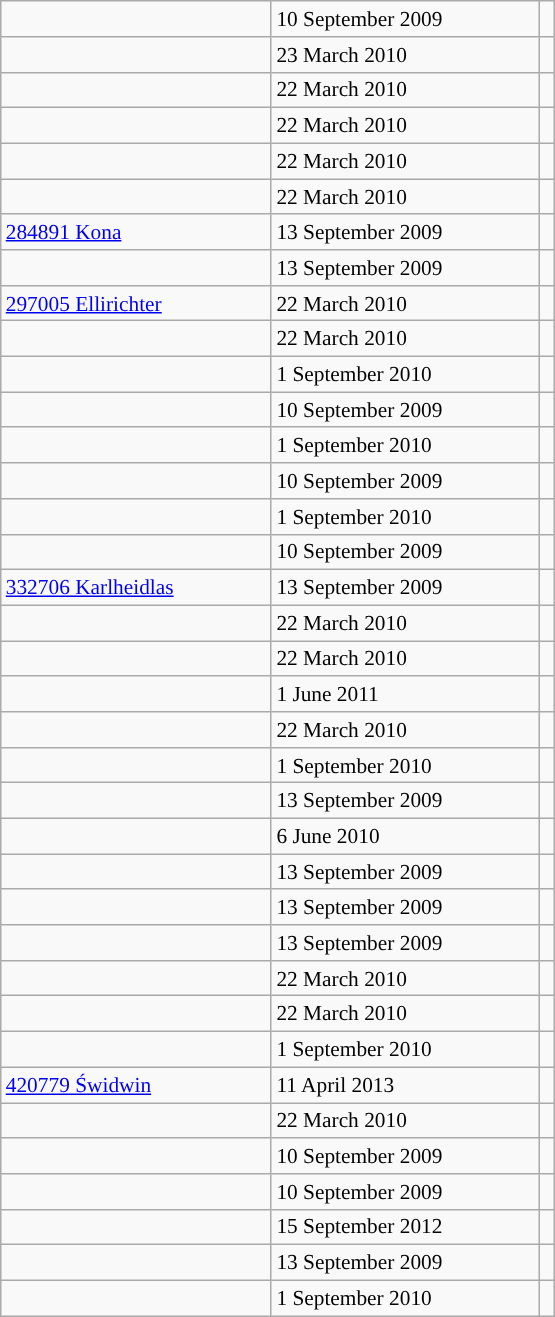<table class="wikitable" style="font-size: 89%; float: left; width: 26em; margin-right: 1em; height: 420px;">
<tr>
<td></td>
<td>10 September 2009</td>
<td></td>
</tr>
<tr>
<td></td>
<td>23 March 2010</td>
<td></td>
</tr>
<tr>
<td></td>
<td>22 March 2010</td>
<td></td>
</tr>
<tr>
<td></td>
<td>22 March 2010</td>
<td></td>
</tr>
<tr>
<td></td>
<td>22 March 2010</td>
<td></td>
</tr>
<tr>
<td></td>
<td>22 March 2010</td>
<td></td>
</tr>
<tr>
<td><a href='#'>284891 Kona</a></td>
<td>13 September 2009</td>
<td></td>
</tr>
<tr>
<td></td>
<td>13 September 2009</td>
<td></td>
</tr>
<tr>
<td><a href='#'>297005 Ellirichter</a></td>
<td>22 March 2010</td>
<td></td>
</tr>
<tr>
<td></td>
<td>22 March 2010</td>
<td></td>
</tr>
<tr>
<td></td>
<td>1 September 2010</td>
<td></td>
</tr>
<tr>
<td></td>
<td>10 September 2009</td>
<td></td>
</tr>
<tr>
<td></td>
<td>1 September 2010</td>
<td></td>
</tr>
<tr>
<td></td>
<td>10 September 2009</td>
<td></td>
</tr>
<tr>
<td></td>
<td>1 September 2010</td>
<td></td>
</tr>
<tr>
<td></td>
<td>10 September 2009</td>
<td></td>
</tr>
<tr>
<td><a href='#'>332706 Karlheidlas</a></td>
<td>13 September 2009</td>
<td></td>
</tr>
<tr>
<td></td>
<td>22 March 2010</td>
<td></td>
</tr>
<tr>
<td></td>
<td>22 March 2010</td>
<td></td>
</tr>
<tr>
<td></td>
<td>1 June 2011</td>
<td></td>
</tr>
<tr>
<td></td>
<td>22 March 2010</td>
<td></td>
</tr>
<tr>
<td></td>
<td>1 September 2010</td>
<td></td>
</tr>
<tr>
<td></td>
<td>13 September 2009</td>
<td></td>
</tr>
<tr>
<td></td>
<td>6 June 2010</td>
<td></td>
</tr>
<tr>
<td></td>
<td>13 September 2009</td>
<td></td>
</tr>
<tr>
<td></td>
<td>13 September 2009</td>
<td></td>
</tr>
<tr>
<td></td>
<td>13 September 2009</td>
<td></td>
</tr>
<tr>
<td></td>
<td>22 March 2010</td>
<td></td>
</tr>
<tr>
<td></td>
<td>22 March 2010</td>
<td></td>
</tr>
<tr>
<td></td>
<td>1 September 2010</td>
<td></td>
</tr>
<tr>
<td><a href='#'>420779 Świdwin</a></td>
<td>11 April 2013</td>
<td></td>
</tr>
<tr>
<td></td>
<td>22 March 2010</td>
<td></td>
</tr>
<tr>
<td></td>
<td>10 September 2009</td>
<td></td>
</tr>
<tr>
<td></td>
<td>10 September 2009</td>
<td></td>
</tr>
<tr>
<td></td>
<td>15 September 2012</td>
<td></td>
</tr>
<tr>
<td></td>
<td>13 September 2009</td>
<td></td>
</tr>
<tr>
<td></td>
<td>1 September 2010</td>
<td></td>
</tr>
</table>
